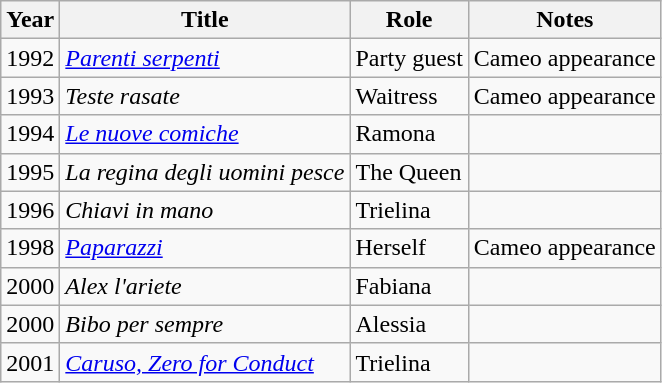<table class="wikitable">
<tr>
<th>Year</th>
<th>Title</th>
<th>Role</th>
<th>Notes</th>
</tr>
<tr>
<td>1992</td>
<td><em><a href='#'>Parenti serpenti</a></em></td>
<td>Party guest</td>
<td>Cameo appearance</td>
</tr>
<tr>
<td>1993</td>
<td><em>Teste rasate</em></td>
<td>Waitress</td>
<td>Cameo appearance</td>
</tr>
<tr>
<td>1994</td>
<td><em><a href='#'>Le nuove comiche</a></em></td>
<td>Ramona</td>
<td></td>
</tr>
<tr>
<td>1995</td>
<td><em>La regina degli uomini pesce</em></td>
<td>The Queen</td>
<td></td>
</tr>
<tr>
<td>1996</td>
<td><em>Chiavi in mano</em></td>
<td>Trielina</td>
<td></td>
</tr>
<tr>
<td>1998</td>
<td><em><a href='#'>Paparazzi</a></em></td>
<td>Herself</td>
<td>Cameo appearance</td>
</tr>
<tr>
<td>2000</td>
<td><em>Alex l'ariete</em></td>
<td>Fabiana</td>
<td></td>
</tr>
<tr>
<td>2000</td>
<td><em>Bibo per sempre</em></td>
<td>Alessia</td>
<td></td>
</tr>
<tr>
<td>2001</td>
<td><em><a href='#'>Caruso, Zero for Conduct</a></em></td>
<td>Trielina</td>
<td></td>
</tr>
</table>
